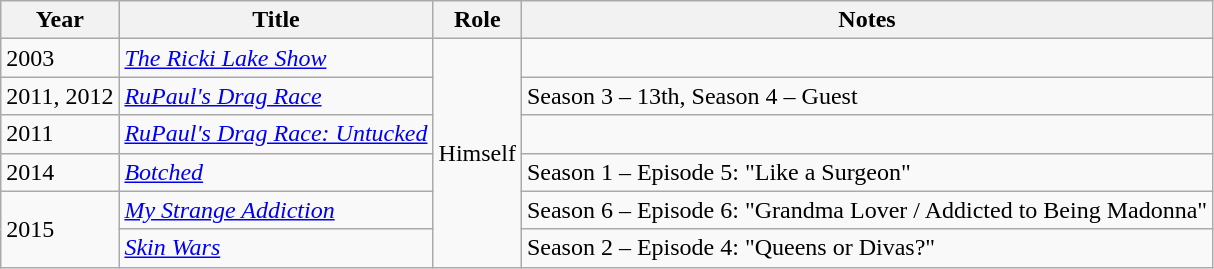<table class="wikitable">
<tr>
<th>Year</th>
<th>Title</th>
<th>Role</th>
<th>Notes</th>
</tr>
<tr>
<td>2003</td>
<td><em><a href='#'>The Ricki Lake Show</a></em></td>
<td rowspan="6">Himself</td>
<td></td>
</tr>
<tr>
<td>2011, 2012</td>
<td><em><a href='#'>RuPaul's Drag Race</a></em></td>
<td>Season 3 – 13th, Season 4 – Guest</td>
</tr>
<tr>
<td>2011</td>
<td><em><a href='#'>RuPaul's Drag Race: Untucked</a></em></td>
<td></td>
</tr>
<tr>
<td>2014</td>
<td><em><a href='#'>Botched</a></em></td>
<td>Season 1 – Episode 5: "Like a Surgeon"</td>
</tr>
<tr>
<td rowspan="2">2015</td>
<td><em><a href='#'>My Strange Addiction</a></em></td>
<td>Season 6 – Episode 6: "Grandma Lover / Addicted to Being Madonna"</td>
</tr>
<tr>
<td><em><a href='#'>Skin Wars</a></em></td>
<td>Season 2 – Episode 4: "Queens or Divas?"</td>
</tr>
</table>
